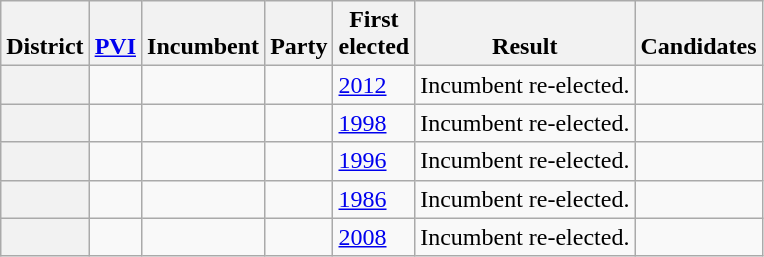<table class="wikitable sortable">
<tr valign=bottom>
<th>District</th>
<th><a href='#'>PVI</a></th>
<th>Incumbent</th>
<th>Party</th>
<th>First<br>elected</th>
<th>Result</th>
<th>Candidates</th>
</tr>
<tr>
<th></th>
<td></td>
<td></td>
<td></td>
<td><a href='#'>2012 </a></td>
<td>Incumbent re-elected.</td>
<td nowrap></td>
</tr>
<tr>
<th></th>
<td></td>
<td></td>
<td></td>
<td><a href='#'>1998</a></td>
<td>Incumbent re-elected.</td>
<td nowrap></td>
</tr>
<tr>
<th></th>
<td></td>
<td></td>
<td></td>
<td><a href='#'>1996</a></td>
<td>Incumbent re-elected.</td>
<td nowrap></td>
</tr>
<tr>
<th></th>
<td></td>
<td></td>
<td></td>
<td><a href='#'>1986</a></td>
<td>Incumbent re-elected.</td>
<td nowrap></td>
</tr>
<tr>
<th></th>
<td></td>
<td></td>
<td></td>
<td><a href='#'>2008</a></td>
<td>Incumbent re-elected.</td>
<td nowrap></td>
</tr>
</table>
